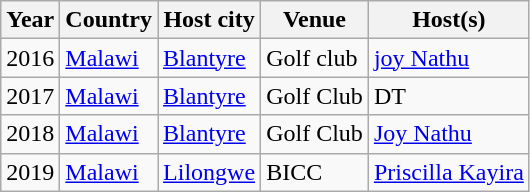<table class="wikitable">
<tr>
<th>Year</th>
<th>Country</th>
<th>Host city</th>
<th>Venue</th>
<th>Host(s)</th>
</tr>
<tr>
<td UMP Awards Awards 2016>2016</td>
<td><a href='#'>Malawi</a></td>
<td><a href='#'>Blantyre</a></td>
<td>Golf club</td>
<td><a href='#'>joy Nathu</a></td>
</tr>
<tr>
<td UMP Awards 2017>2017</td>
<td><a href='#'>Malawi</a></td>
<td><a href='#'>Blantyre</a></td>
<td>Golf Club</td>
<td>DT</td>
</tr>
<tr>
<td UMP Awards 2018>2018</td>
<td><a href='#'>Malawi</a></td>
<td><a href='#'>Blantyre</a></td>
<td>Golf Club</td>
<td><a href='#'>Joy Nathu</a></td>
</tr>
<tr>
<td MTV Africa Music Awards 2019>2019</td>
<td><a href='#'>Malawi</a></td>
<td><a href='#'>Lilongwe</a></td>
<td>BICC</td>
<td><a href='#'>Priscilla Kayira</a></td>
</tr>
</table>
